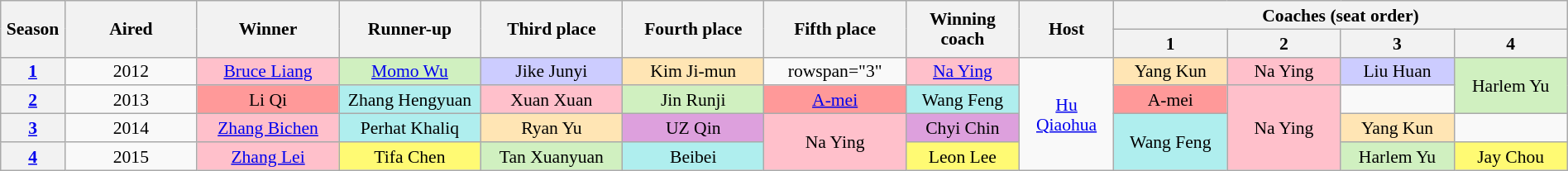<table class="wikitable" style="text-align:center; font-size:90%; line-height:16px; width:100%">
<tr>
<th rowspan="2" scope="col" width="01%">Season</th>
<th rowspan="2" scope="col" width="07%">Aired</th>
<th rowspan="2" scope="col" width="7.5%">Winner</th>
<th rowspan="2" scope="col" width="7.5%">Runner-up</th>
<th rowspan="2" scope="col" width="7.5%">Third place</th>
<th rowspan="2" scope="col" width="7.5%">Fourth place</th>
<th rowspan="2" scope="col" width="7.5%">Fifth place</th>
<th rowspan="2" scope="col" width="06%">Winning coach</th>
<th rowspan="2" scope="col" width="05%">Host</th>
<th colspan="4" scope="col" width="20%">Coaches (seat order)</th>
</tr>
<tr>
<th width="6%">1</th>
<th width="6%">2</th>
<th width="6%">3</th>
<th width="6%">4</th>
</tr>
<tr>
<th scope="row"><a href='#'>1</a></th>
<td>2012</td>
<td style="background:pink"><a href='#'>Bruce Liang</a></td>
<td style="background:#d0f0c0"><a href='#'>Momo Wu</a></td>
<td style="background:#ccccff">Jike Junyi</td>
<td style="background:#ffe5b4">Kim Ji-mun</td>
<td>rowspan="3" </td>
<td style="background:pink"><a href='#'>Na Ying</a></td>
<td rowspan="4"><a href='#'>Hu Qiaohua</a></td>
<td style="background:#ffe5b4">Yang Kun</td>
<td style="background:pink">Na Ying</td>
<td style="background:#ccccff">Liu Huan</td>
<td style="background:#d0f0c0" rowspan="2">Harlem Yu</td>
</tr>
<tr>
<th scope="row"><a href='#'>2</a></th>
<td>2013</td>
<td style="background:#ff9999">Li Qi</td>
<td style="background:#afeeee">Zhang Hengyuan</td>
<td style="background:pink">Xuan Xuan</td>
<td style="background:#d0f0c0">Jin Runji</td>
<td style="background:#ff9999"><a href='#'>A-mei</a></td>
<td style="background:#afeeee">Wang Feng</td>
<td style="background:#ff9999">A-mei</td>
<td style="background:pink" rowspan="3">Na Ying</td>
</tr>
<tr>
<th scope="row"><a href='#'>3</a></th>
<td>2014</td>
<td style="background:pink"><a href='#'>Zhang Bichen</a></td>
<td style="background:#afeeee">Perhat Khaliq</td>
<td style="background:#ffe5b4">Ryan Yu</td>
<td style="background:#dda0dd">UZ Qin</td>
<td style="background:pink" rowspan="2">Na Ying</td>
<td style="background:#dda0dd">Chyi Chin</td>
<td style="background:#afeeee" rowspan=2"">Wang Feng</td>
<td style="background:#ffe5b4">Yang Kun</td>
</tr>
<tr>
<th scope="row"><a href='#'>4</a></th>
<td>2015</td>
<td style="background:pink"><a href='#'>Zhang Lei</a></td>
<td style="background:#fffa73">Tifa Chen</td>
<td style="background:#d0f0c0">Tan Xuanyuan</td>
<td style="background:#afeeee">Beibei</td>
<td style="background:#fffa73">Leon Lee</td>
<td style="background:#d0f0c0">Harlem Yu</td>
<td style="background:#fffa73">Jay Chou</td>
</tr>
</table>
